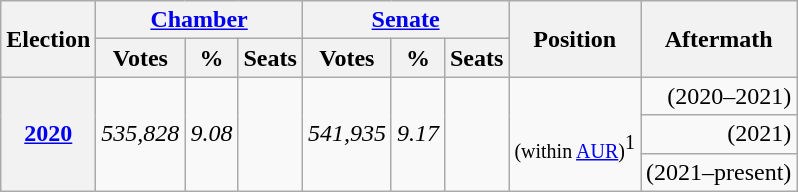<table class="wikitable" style="text-align: right;">
<tr>
<th rowspan="2">Election</th>
<th colspan="3"><a href='#'>Chamber</a></th>
<th colspan="3"><a href='#'>Senate</a></th>
<th rowspan="2">Position</th>
<th rowspan="2">Aftermath</th>
</tr>
<tr>
<th>Votes</th>
<th>%</th>
<th>Seats</th>
<th>Votes</th>
<th>%</th>
<th>Seats</th>
</tr>
<tr>
<th rowspan=3><a href='#'>2020</a></th>
<td rowspan=3><em>535,828</em></td>
<td rowspan=3><em>9.08</em></td>
<td rowspan=3></td>
<td rowspan=3><em>541,935</em></td>
<td rowspan=3><em>9.17</em></td>
<td rowspan=3></td>
<td rowspan=3; style="text-align: center;"><br><small>(within <a href='#'>AUR</a>)</small><sup>1</sup></td>
<td> (2020–2021)</td>
</tr>
<tr>
<td> (2021)</td>
</tr>
<tr>
<td> (2021–present)</td>
</tr>
</table>
